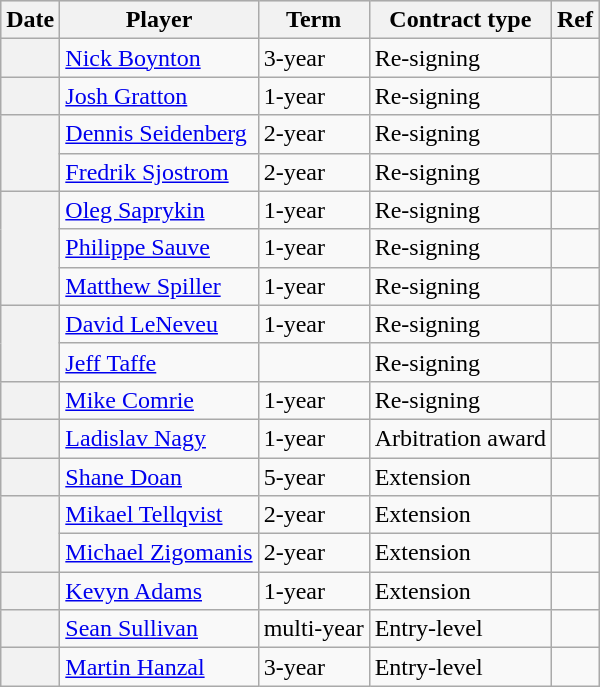<table class="wikitable plainrowheaders">
<tr style="background:#ddd; text-align:center;">
<th>Date</th>
<th>Player</th>
<th>Term</th>
<th>Contract type</th>
<th>Ref</th>
</tr>
<tr>
<th scope="row"></th>
<td><a href='#'>Nick Boynton</a></td>
<td>3-year</td>
<td>Re-signing</td>
<td></td>
</tr>
<tr>
<th scope="row"></th>
<td><a href='#'>Josh Gratton</a></td>
<td>1-year</td>
<td>Re-signing</td>
<td></td>
</tr>
<tr>
<th scope="row" rowspan=2></th>
<td><a href='#'>Dennis Seidenberg</a></td>
<td>2-year</td>
<td>Re-signing</td>
<td></td>
</tr>
<tr>
<td><a href='#'>Fredrik Sjostrom</a></td>
<td>2-year</td>
<td>Re-signing</td>
<td></td>
</tr>
<tr>
<th scope="row" rowspan=3></th>
<td><a href='#'>Oleg Saprykin</a></td>
<td>1-year</td>
<td>Re-signing</td>
<td></td>
</tr>
<tr>
<td><a href='#'>Philippe Sauve</a></td>
<td>1-year</td>
<td>Re-signing</td>
<td></td>
</tr>
<tr>
<td><a href='#'>Matthew Spiller</a></td>
<td>1-year</td>
<td>Re-signing</td>
<td></td>
</tr>
<tr>
<th scope="row" rowspan=2></th>
<td><a href='#'>David LeNeveu</a></td>
<td>1-year</td>
<td>Re-signing</td>
<td></td>
</tr>
<tr>
<td><a href='#'>Jeff Taffe</a></td>
<td></td>
<td>Re-signing</td>
<td></td>
</tr>
<tr>
<th scope="row"></th>
<td><a href='#'>Mike Comrie</a></td>
<td>1-year</td>
<td>Re-signing</td>
<td></td>
</tr>
<tr>
<th scope="row"></th>
<td><a href='#'>Ladislav Nagy</a></td>
<td>1-year</td>
<td>Arbitration award</td>
<td></td>
</tr>
<tr>
<th scope="row"></th>
<td><a href='#'>Shane Doan</a></td>
<td>5-year</td>
<td>Extension</td>
<td></td>
</tr>
<tr>
<th scope="row" rowspan=2></th>
<td><a href='#'>Mikael Tellqvist</a></td>
<td>2-year</td>
<td>Extension</td>
<td></td>
</tr>
<tr>
<td><a href='#'>Michael Zigomanis</a></td>
<td>2-year</td>
<td>Extension</td>
<td></td>
</tr>
<tr>
<th scope="row"></th>
<td><a href='#'>Kevyn Adams</a></td>
<td>1-year</td>
<td>Extension</td>
<td></td>
</tr>
<tr>
<th scope="row"></th>
<td><a href='#'>Sean Sullivan</a></td>
<td>multi-year</td>
<td>Entry-level</td>
<td></td>
</tr>
<tr>
<th scope="row"></th>
<td><a href='#'>Martin Hanzal</a></td>
<td>3-year</td>
<td>Entry-level</td>
<td></td>
</tr>
</table>
